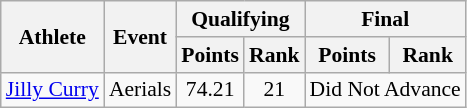<table class="wikitable" style="font-size:90%">
<tr>
<th rowspan="2">Athlete</th>
<th rowspan="2">Event</th>
<th colspan="2">Qualifying</th>
<th colspan="2">Final</th>
</tr>
<tr>
<th>Points</th>
<th>Rank</th>
<th>Points</th>
<th>Rank</th>
</tr>
<tr>
<td><a href='#'>Jilly Curry</a></td>
<td>Aerials</td>
<td align="center">74.21</td>
<td align="center">21</td>
<td colspan=2 align="center">Did Not Advance</td>
</tr>
</table>
